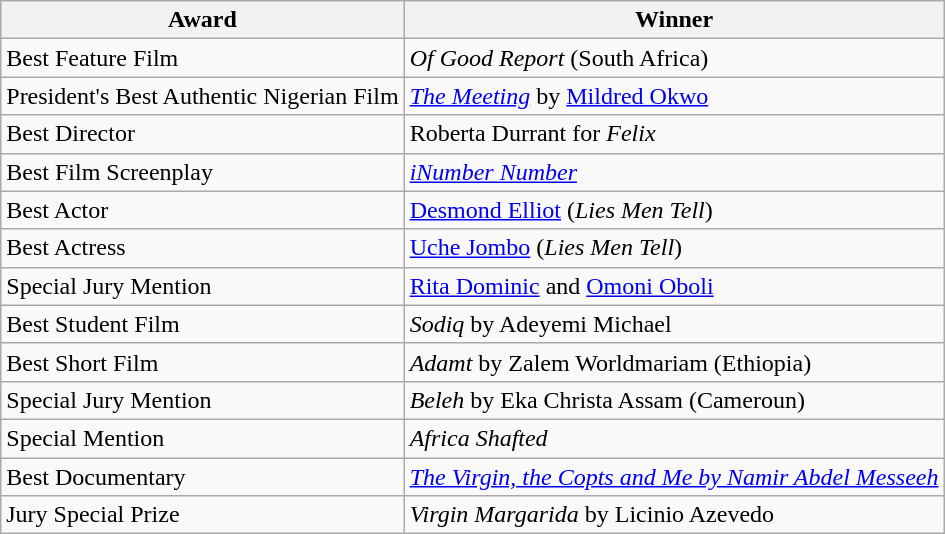<table class="wikitable">
<tr>
<th>Award</th>
<th>Winner</th>
</tr>
<tr>
<td>Best Feature Film</td>
<td><em>Of Good Report</em> (South Africa)</td>
</tr>
<tr>
<td>President's Best Authentic Nigerian Film</td>
<td><em><a href='#'>The Meeting</a></em> by <a href='#'>Mildred Okwo</a></td>
</tr>
<tr>
<td>Best Director</td>
<td>Roberta Durrant for <em>Felix</em></td>
</tr>
<tr>
<td>Best Film Screenplay</td>
<td><em><a href='#'>iNumber Number</a></em></td>
</tr>
<tr>
<td>Best Actor</td>
<td><a href='#'>Desmond Elliot</a> (<em>Lies Men Tell</em>)</td>
</tr>
<tr>
<td>Best Actress</td>
<td><a href='#'>Uche Jombo</a> (<em>Lies Men Tell</em>)</td>
</tr>
<tr>
<td>Special Jury Mention</td>
<td><a href='#'>Rita Dominic</a> and <a href='#'>Omoni Oboli</a></td>
</tr>
<tr>
<td>Best Student Film</td>
<td><em>Sodiq</em> by Adeyemi Michael</td>
</tr>
<tr>
<td>Best Short Film</td>
<td><em>Adamt</em> by Zalem Worldmariam (Ethiopia)</td>
</tr>
<tr>
<td>Special Jury Mention</td>
<td><em>Beleh</em> by Eka Christa Assam (Cameroun)</td>
</tr>
<tr>
<td>Special Mention</td>
<td><em>Africa Shafted</em></td>
</tr>
<tr>
<td>Best Documentary</td>
<td><em><a href='#'>The Virgin, the Copts and Me by Namir Abdel Messeeh</a></em></td>
</tr>
<tr>
<td>Jury Special Prize</td>
<td><em>Virgin Margarida</em> by Licinio Azevedo</td>
</tr>
</table>
